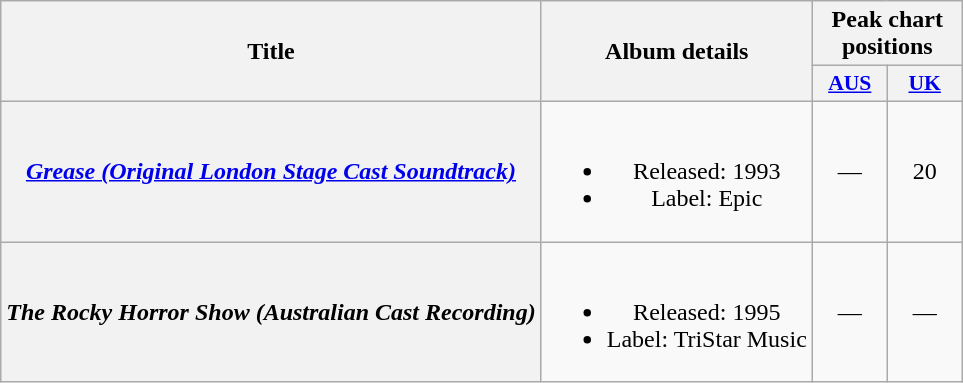<table class="wikitable plainrowheaders" style="text-align:center;" border="1">
<tr>
<th scope="col" rowspan="2">Title</th>
<th scope="col" rowspan="2">Album details</th>
<th scope="col" colspan="2">Peak chart positions</th>
</tr>
<tr>
<th scope="col" style="width:3em;font-size:90%;"><a href='#'>AUS</a><br></th>
<th scope="col" style="width:3em;font-size:90%;"><a href='#'>UK</a><br></th>
</tr>
<tr>
<th scope="row"><em><a href='#'>Grease (Original London Stage Cast Soundtrack)</a></em></th>
<td><br><ul><li>Released: 1993</li><li>Label: Epic</li></ul></td>
<td align="center">—</td>
<td align="center">20</td>
</tr>
<tr>
<th scope="row"><em>The Rocky Horror Show (Australian Cast Recording)</em></th>
<td><br><ul><li>Released: 1995</li><li>Label: TriStar Music</li></ul></td>
<td align="center">—</td>
<td align="center">—</td>
</tr>
</table>
